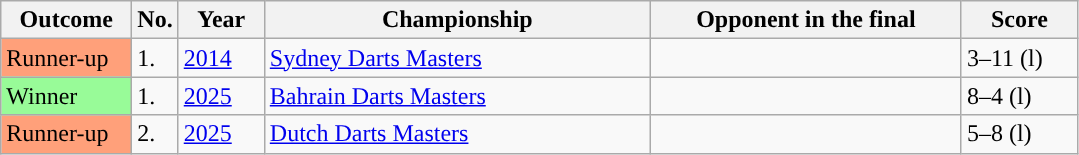<table class="sortable wikitable">
<tr>
<th width="80">Outcome</th>
<th width="20">No.</th>
<th width="50">Year</th>
<th style="width:250px;">Championship</th>
<th style="width:200px;">Opponent in the final</th>
<th width="70">Score</th>
</tr>
<tr>
<td style="background:#ffa07a">Runner-up</td>
<td>1.</td>
<td><a href='#'>2014</a></td>
<td><a href='#'>Sydney Darts Masters</a></td>
<td></td>
<td>3–11 (l)</td>
</tr>
<tr>
<td style="background:#98FB98">Winner</td>
<td>1.</td>
<td><a href='#'>2025</a></td>
<td><a href='#'>Bahrain Darts Masters</a></td>
<td></td>
<td>8–4 (l)</td>
</tr>
<tr>
<td style="background:#ffa07a">Runner-up</td>
<td>2.</td>
<td><a href='#'>2025</a></td>
<td><a href='#'>Dutch Darts Masters</a></td>
<td></td>
<td>5–8 (l)</td>
</tr>
</table>
